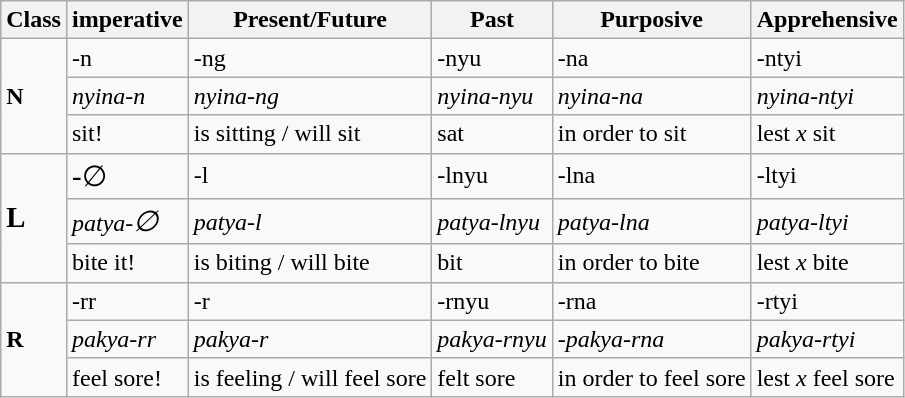<table class="wikitable">
<tr>
<th>Class</th>
<th>imperative</th>
<th>Present/Future</th>
<th>Past</th>
<th>Purposive</th>
<th>Apprehensive</th>
</tr>
<tr>
<td rowspan="3"><strong>N</strong></td>
<td>-n</td>
<td>-ng</td>
<td>-nyu</td>
<td>-na</td>
<td>-ntyi</td>
</tr>
<tr>
<td><em>nyina-n</em></td>
<td><em>nyina-ng</em></td>
<td><em>nyina-nyu</em></td>
<td><em>nyina-na</em></td>
<td><em>nyina-ntyi</em></td>
</tr>
<tr>
<td>sit!</td>
<td>is sitting / will sit</td>
<td>sat</td>
<td>in order to sit</td>
<td>lest <em>x</em> sit</td>
</tr>
<tr>
<td rowspan="3"><strong><big>L</big></strong></td>
<td><big>-∅</big></td>
<td>-l</td>
<td>-lnyu</td>
<td>-lna</td>
<td>-ltyi</td>
</tr>
<tr>
<td><em>patya-<big>∅</big></em></td>
<td><em>patya-l</em></td>
<td><em>patya-lnyu</em></td>
<td><em>patya-lna</em></td>
<td><em>patya-ltyi</em></td>
</tr>
<tr>
<td>bite it!</td>
<td>is biting / will bite</td>
<td>bit</td>
<td>in order to bite</td>
<td>lest <em>x</em> bite</td>
</tr>
<tr>
<td rowspan="3"><strong>R</strong></td>
<td>-rr</td>
<td>-r</td>
<td>-rnyu</td>
<td>-rna</td>
<td>-rtyi</td>
</tr>
<tr>
<td><em>pakya-rr</em></td>
<td><em>pakya-r</em></td>
<td><em>pakya-rnyu</em></td>
<td><em>-pakya-rna</em></td>
<td><em>pakya-rtyi</em></td>
</tr>
<tr>
<td>feel sore!</td>
<td>is feeling / will feel sore</td>
<td>felt sore</td>
<td>in order to feel sore</td>
<td>lest <em>x</em> feel sore</td>
</tr>
</table>
